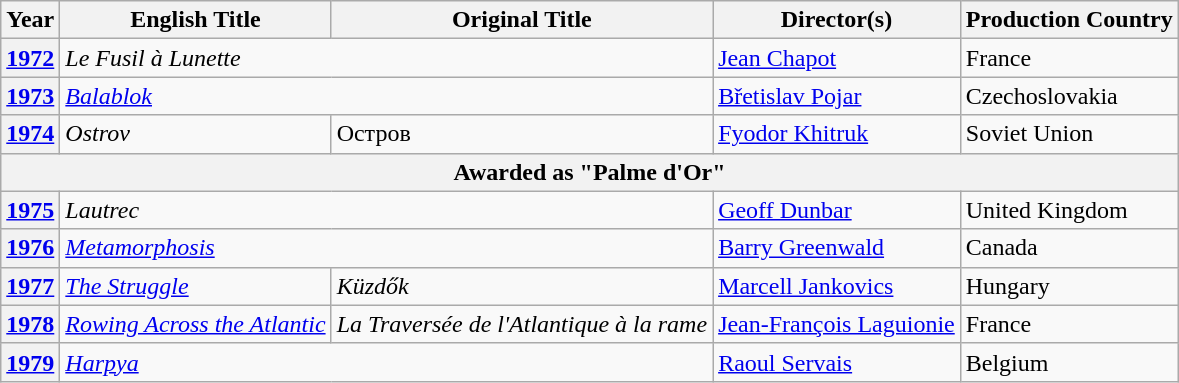<table class="wikitable">
<tr>
<th>Year</th>
<th>English Title</th>
<th>Original Title</th>
<th>Director(s)</th>
<th>Production Country</th>
</tr>
<tr>
<th><a href='#'>1972</a></th>
<td colspan="2"><em>Le Fusil à Lunette</em></td>
<td><a href='#'>Jean Chapot</a></td>
<td>France</td>
</tr>
<tr>
<th><a href='#'>1973</a></th>
<td colspan="2"><em><a href='#'>Balablok</a></em></td>
<td><a href='#'>Břetislav Pojar</a></td>
<td>Czechoslovakia</td>
</tr>
<tr>
<th><a href='#'>1974</a></th>
<td><em>Ostrov</em></td>
<td>Остров</td>
<td><a href='#'>Fyodor Khitruk</a></td>
<td>Soviet Union</td>
</tr>
<tr>
<th colspan="5" data-sort-value="1974!">Awarded as "Palme d'Or"</th>
</tr>
<tr>
<th><a href='#'>1975</a></th>
<td colspan="2"><em>Lautrec</em></td>
<td><a href='#'>Geoff Dunbar</a></td>
<td>United Kingdom</td>
</tr>
<tr>
<th><a href='#'>1976</a></th>
<td colspan="2"><em><a href='#'>Metamorphosis</a></em></td>
<td><a href='#'>Barry Greenwald</a></td>
<td>Canada</td>
</tr>
<tr>
<th><a href='#'>1977</a></th>
<td><em><a href='#'>The Struggle</a></em></td>
<td><em>Küzdők</em></td>
<td><a href='#'>Marcell Jankovics</a></td>
<td>Hungary</td>
</tr>
<tr>
<th><a href='#'>1978</a></th>
<td><em><a href='#'>Rowing Across the Atlantic</a></em></td>
<td><em>La Traversée de l'Atlantique à la rame</em></td>
<td><a href='#'>Jean-François Laguionie</a></td>
<td>France</td>
</tr>
<tr>
<th><a href='#'>1979</a></th>
<td colspan="2"><em><a href='#'>Harpya</a></em></td>
<td><a href='#'>Raoul Servais</a></td>
<td>Belgium</td>
</tr>
</table>
